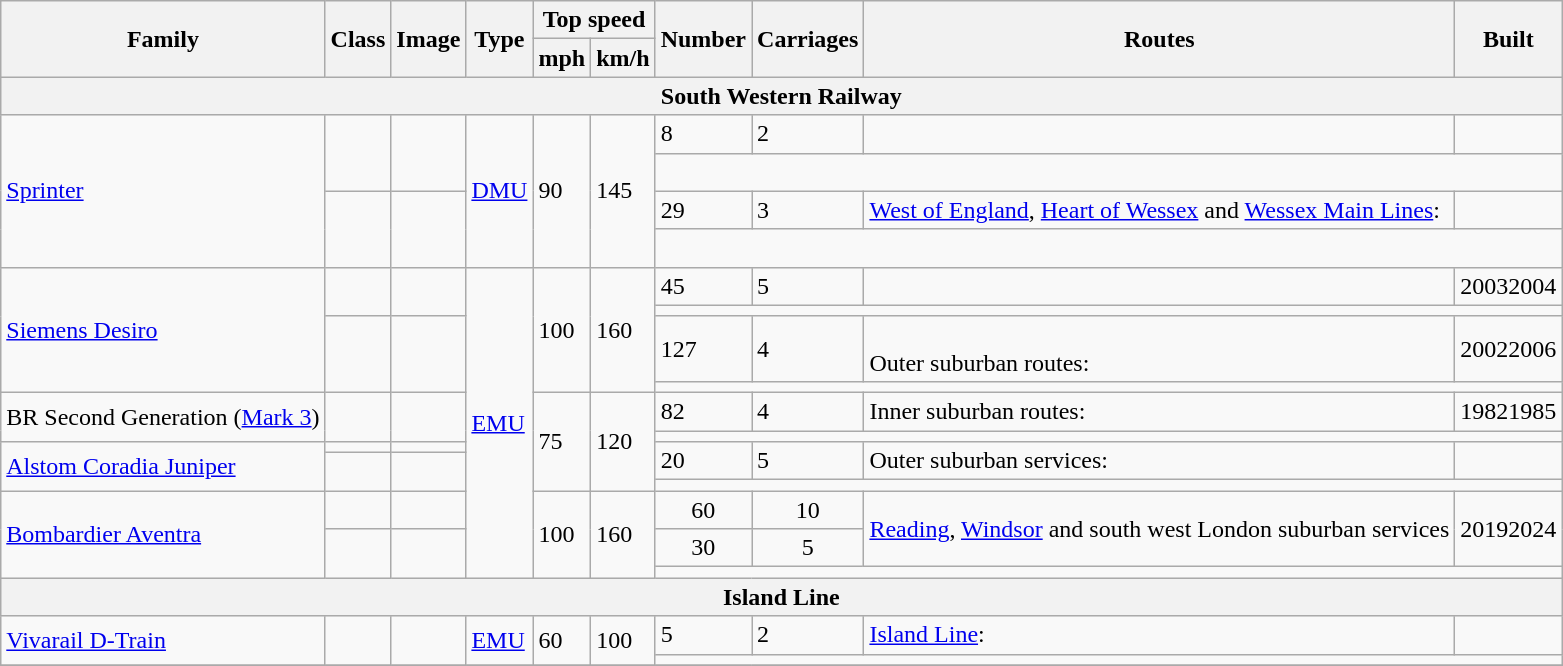<table class="wikitable defaultcenter col1left col2left col9left">
<tr>
<th rowspan="2">Family</th>
<th rowspan="2">Class</th>
<th rowspan="2">Image</th>
<th rowspan="2">Type</th>
<th colspan="2">Top speed</th>
<th rowspan="2">Number</th>
<th rowspan="2">Carriages</th>
<th rowspan="2">Routes</th>
<th rowspan="2">Built</th>
</tr>
<tr>
<th>mph</th>
<th>km/h</th>
</tr>
<tr>
<th colspan="10">South Western Railway</th>
</tr>
<tr>
<td rowspan="4"><a href='#'>Sprinter</a></td>
<td rowspan="2"></td>
<td rowspan="2"></td>
<td rowspan="4"><a href='#'>DMU</a></td>
<td rowspan="4">90</td>
<td rowspan="4">145</td>
<td>8</td>
<td>2</td>
<td></td>
<td></td>
</tr>
<tr>
<td colspan="4"><br></td>
</tr>
<tr>
<td rowspan="2"></td>
<td rowspan="2"></td>
<td>29</td>
<td>3</td>
<td style="text-align:left"><a href='#'>West of England</a>, <a href='#'>Heart of Wessex</a> and <a href='#'>Wessex Main Lines</a>:<br></td>
<td></td>
</tr>
<tr>
<td colspan="4"><br></td>
</tr>
<tr>
<td rowspan="4"><a href='#'>Siemens Desiro</a></td>
<td rowspan="2"></td>
<td rowspan="2"></td>
<td rowspan="12"><a href='#'>EMU</a></td>
<td rowspan="4">100</td>
<td rowspan="4">160</td>
<td>45</td>
<td>5</td>
<td></td>
<td>20032004</td>
</tr>
<tr>
<td colspan="4"></td>
</tr>
<tr>
<td rowspan="2"></td>
<td rowspan="2"></td>
<td>127</td>
<td>4</td>
<td style="text-align:left"><br>Outer suburban routes:
</td>
<td>20022006</td>
</tr>
<tr>
<td colspan="4"></td>
</tr>
<tr>
<td rowspan="2">BR Second Generation (<a href='#'>Mark 3</a>)</td>
<td rowspan="2"></td>
<td rowspan="2"></td>
<td rowspan="5">75</td>
<td rowspan="5">120</td>
<td>82</td>
<td>4</td>
<td style="text-align:left">Inner suburban routes:<br></td>
<td>19821985</td>
</tr>
<tr>
<td colspan="4"></td>
</tr>
<tr>
<td rowspan="3"><a href='#'>Alstom Coradia Juniper</a></td>
<td></td>
<td></td>
<td rowspan="2">20</td>
<td rowspan="2">5</td>
<td rowspan="2" style="text-align:left">Outer suburban services:<br></td>
<td rowspan="2"></td>
</tr>
<tr>
<td rowspan="2"></td>
<td rowspan="2"></td>
</tr>
<tr>
<td colspan="4"></td>
</tr>
<tr>
<td rowspan="3"><a href='#'>Bombardier Aventra</a></td>
<td rowspan="1"></td>
<td rowspan="1"></td>
<td rowspan="3">100</td>
<td rowspan="3">160</td>
<td style="text-align:center">60</td>
<td style="text-align:center">10</td>
<td rowspan="2" style="text-align:left"><a href='#'>Reading</a>, <a href='#'>Windsor</a> and south west London suburban services</td>
<td rowspan="2" style="text-align:left">20192024</td>
</tr>
<tr>
<td rowspan="2"></td>
<td rowspan="2"></td>
<td style="text-align:center">30</td>
<td style="text-align:center">5</td>
</tr>
<tr>
<td colspan="4"></td>
</tr>
<tr>
<th colspan=10>Island Line</th>
</tr>
<tr>
<td rowspan="2"><a href='#'>Vivarail D-Train</a></td>
<td rowspan="2"></td>
<td rowspan="2"></td>
<td rowspan="2"><a href='#'>EMU</a></td>
<td rowspan="2">60</td>
<td rowspan="2">100</td>
<td>5</td>
<td>2</td>
<td><a href='#'>Island Line</a>:   </td>
<td></td>
</tr>
<tr>
<td colspan="4"></td>
</tr>
<tr>
</tr>
</table>
